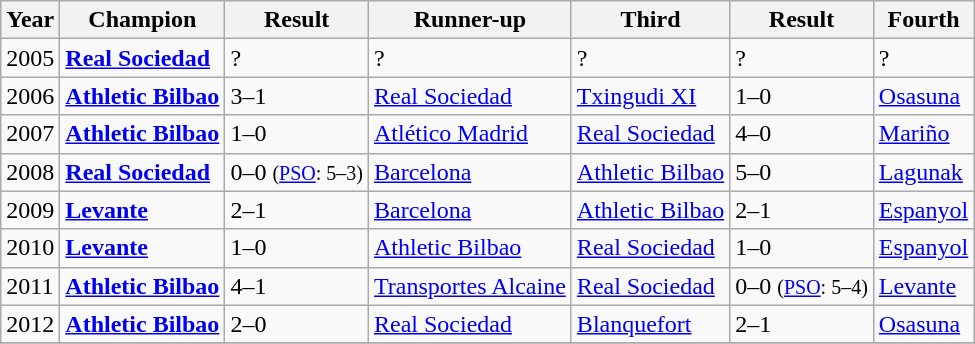<table class="wikitable">
<tr>
<th>Year</th>
<th>Champion</th>
<th>Result</th>
<th>Runner-up</th>
<th>Third</th>
<th>Result</th>
<th>Fourth</th>
</tr>
<tr>
<td>2005</td>
<td> <strong><a href='#'>Real Sociedad</a></strong></td>
<td>?</td>
<td>?</td>
<td>?</td>
<td>?</td>
<td>?</td>
</tr>
<tr>
<td>2006</td>
<td> <strong><a href='#'>Athletic Bilbao</a></strong></td>
<td>3–1</td>
<td> <a href='#'>Real Sociedad</a></td>
<td> <a href='#'>Txingudi XI</a></td>
<td>1–0</td>
<td> <a href='#'>Osasuna</a></td>
</tr>
<tr>
<td>2007</td>
<td> <strong><a href='#'>Athletic Bilbao</a></strong></td>
<td>1–0</td>
<td> <a href='#'>Atlético Madrid</a></td>
<td> <a href='#'>Real Sociedad</a></td>
<td>4–0</td>
<td> <a href='#'>Mariño</a></td>
</tr>
<tr>
<td>2008</td>
<td> <strong><a href='#'>Real Sociedad</a></strong></td>
<td>0–0 <small>(<a href='#'>PSO</a>: 5–3)</small></td>
<td> <a href='#'>Barcelona</a></td>
<td> <a href='#'>Athletic Bilbao</a></td>
<td>5–0</td>
<td> <a href='#'>Lagunak</a></td>
</tr>
<tr>
<td>2009</td>
<td> <strong><a href='#'>Levante</a></strong></td>
<td>2–1</td>
<td> <a href='#'>Barcelona</a></td>
<td> <a href='#'>Athletic Bilbao</a></td>
<td>2–1</td>
<td> <a href='#'>Espanyol</a></td>
</tr>
<tr>
<td>2010</td>
<td> <strong><a href='#'>Levante</a></strong></td>
<td>1–0</td>
<td> <a href='#'>Athletic Bilbao</a></td>
<td> <a href='#'>Real Sociedad</a></td>
<td>1–0</td>
<td> <a href='#'>Espanyol</a></td>
</tr>
<tr>
<td>2011</td>
<td> <strong><a href='#'>Athletic Bilbao</a></strong></td>
<td>4–1</td>
<td> <a href='#'>Transportes Alcaine</a></td>
<td> <a href='#'>Real Sociedad</a></td>
<td>0–0 <small>(<a href='#'>PSO</a>: 5–4)</small></td>
<td> <a href='#'>Levante</a></td>
</tr>
<tr>
<td>2012</td>
<td> <strong><a href='#'>Athletic Bilbao</a></strong></td>
<td>2–0</td>
<td> <a href='#'>Real Sociedad</a></td>
<td> <a href='#'>Blanquefort</a></td>
<td>2–1</td>
<td> <a href='#'>Osasuna</a></td>
</tr>
<tr>
</tr>
</table>
